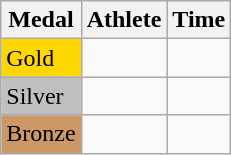<table class="wikitable">
<tr>
<th>Medal</th>
<th>Athlete</th>
<th>Time</th>
</tr>
<tr>
<td bgcolor="gold">Gold</td>
<td></td>
<td></td>
</tr>
<tr>
<td bgcolor="silver">Silver</td>
<td></td>
<td></td>
</tr>
<tr>
<td bgcolor="CC9966">Bronze</td>
<td></td>
<td></td>
</tr>
</table>
